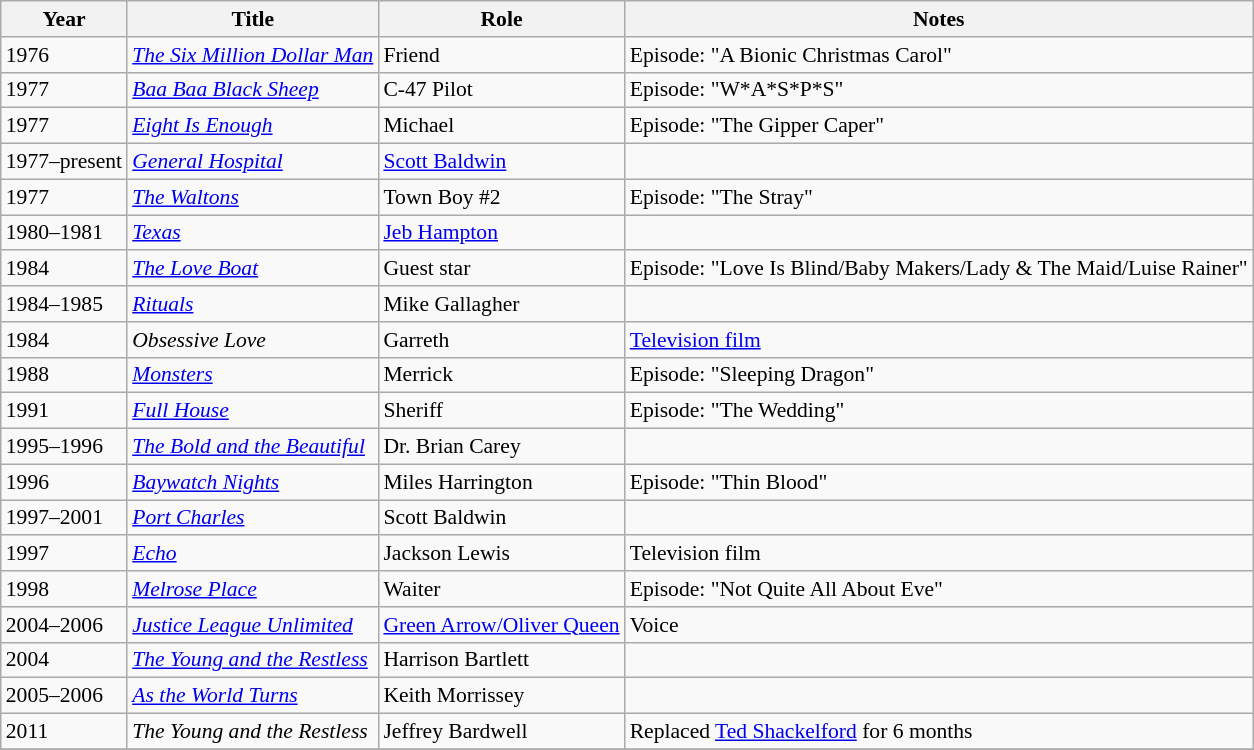<table class="wikitable" style="font-size: 90%;">
<tr>
<th>Year</th>
<th>Title</th>
<th>Role</th>
<th>Notes</th>
</tr>
<tr>
<td>1976</td>
<td><em><a href='#'>The Six Million Dollar Man</a></em></td>
<td>Friend</td>
<td>Episode: "A Bionic Christmas Carol"</td>
</tr>
<tr>
<td>1977</td>
<td><em><a href='#'>Baa Baa Black Sheep</a></em></td>
<td>C-47 Pilot</td>
<td>Episode: "W*A*S*P*S"</td>
</tr>
<tr>
<td>1977</td>
<td><em><a href='#'>Eight Is Enough</a></em></td>
<td>Michael</td>
<td>Episode: "The Gipper Caper"</td>
</tr>
<tr>
<td>1977–present</td>
<td><em><a href='#'>General Hospital</a></em></td>
<td><a href='#'>Scott Baldwin</a></td>
<td></td>
</tr>
<tr>
<td>1977</td>
<td><em><a href='#'>The Waltons</a></em></td>
<td>Town Boy #2</td>
<td>Episode: "The Stray"</td>
</tr>
<tr>
<td>1980–1981</td>
<td><em><a href='#'>Texas</a></em></td>
<td><a href='#'>Jeb Hampton</a></td>
<td></td>
</tr>
<tr>
<td>1984</td>
<td><em><a href='#'>The Love Boat</a></em></td>
<td>Guest star</td>
<td>Episode: "Love Is Blind/Baby Makers/Lady & The Maid/Luise Rainer"</td>
</tr>
<tr>
<td>1984–1985</td>
<td><em><a href='#'>Rituals</a></em></td>
<td>Mike Gallagher</td>
<td></td>
</tr>
<tr>
<td>1984</td>
<td><em>Obsessive Love</em></td>
<td>Garreth</td>
<td><a href='#'>Television film</a></td>
</tr>
<tr>
<td>1988</td>
<td><em><a href='#'>Monsters</a></em></td>
<td>Merrick</td>
<td>Episode: "Sleeping Dragon"</td>
</tr>
<tr>
<td>1991</td>
<td><em><a href='#'>Full House</a></em></td>
<td>Sheriff</td>
<td>Episode: "The Wedding"</td>
</tr>
<tr>
<td>1995–1996</td>
<td><em><a href='#'>The Bold and the Beautiful</a></em></td>
<td>Dr. Brian Carey</td>
<td></td>
</tr>
<tr>
<td>1996</td>
<td><em><a href='#'>Baywatch Nights</a></em></td>
<td>Miles Harrington</td>
<td>Episode: "Thin Blood"</td>
</tr>
<tr>
<td>1997–2001</td>
<td><em><a href='#'>Port Charles</a></em></td>
<td>Scott Baldwin</td>
<td></td>
</tr>
<tr>
<td>1997</td>
<td><em><a href='#'>Echo</a></em></td>
<td>Jackson Lewis</td>
<td>Television film</td>
</tr>
<tr>
<td>1998</td>
<td><em><a href='#'>Melrose Place</a></em></td>
<td>Waiter</td>
<td>Episode: "Not Quite All About Eve"</td>
</tr>
<tr>
<td>2004–2006</td>
<td><em><a href='#'>Justice League Unlimited</a></em></td>
<td><a href='#'>Green Arrow/Oliver Queen</a></td>
<td>Voice</td>
</tr>
<tr>
<td>2004</td>
<td><em><a href='#'>The Young and the Restless</a></em></td>
<td>Harrison Bartlett</td>
<td></td>
</tr>
<tr>
<td>2005–2006</td>
<td><em><a href='#'>As the World Turns</a></em></td>
<td>Keith Morrissey</td>
<td></td>
</tr>
<tr>
<td>2011</td>
<td><em>The Young and the Restless</em></td>
<td>Jeffrey Bardwell</td>
<td>Replaced <a href='#'>Ted Shackelford</a> for 6 months</td>
</tr>
<tr>
</tr>
</table>
